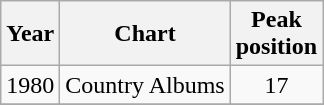<table class="wikitable" style="text-align: center;">
<tr>
<th>Year</th>
<th>Chart</th>
<th>Peak<br>position</th>
</tr>
<tr>
<td>1980</td>
<td>Country Albums</td>
<td>17</td>
</tr>
<tr>
</tr>
</table>
